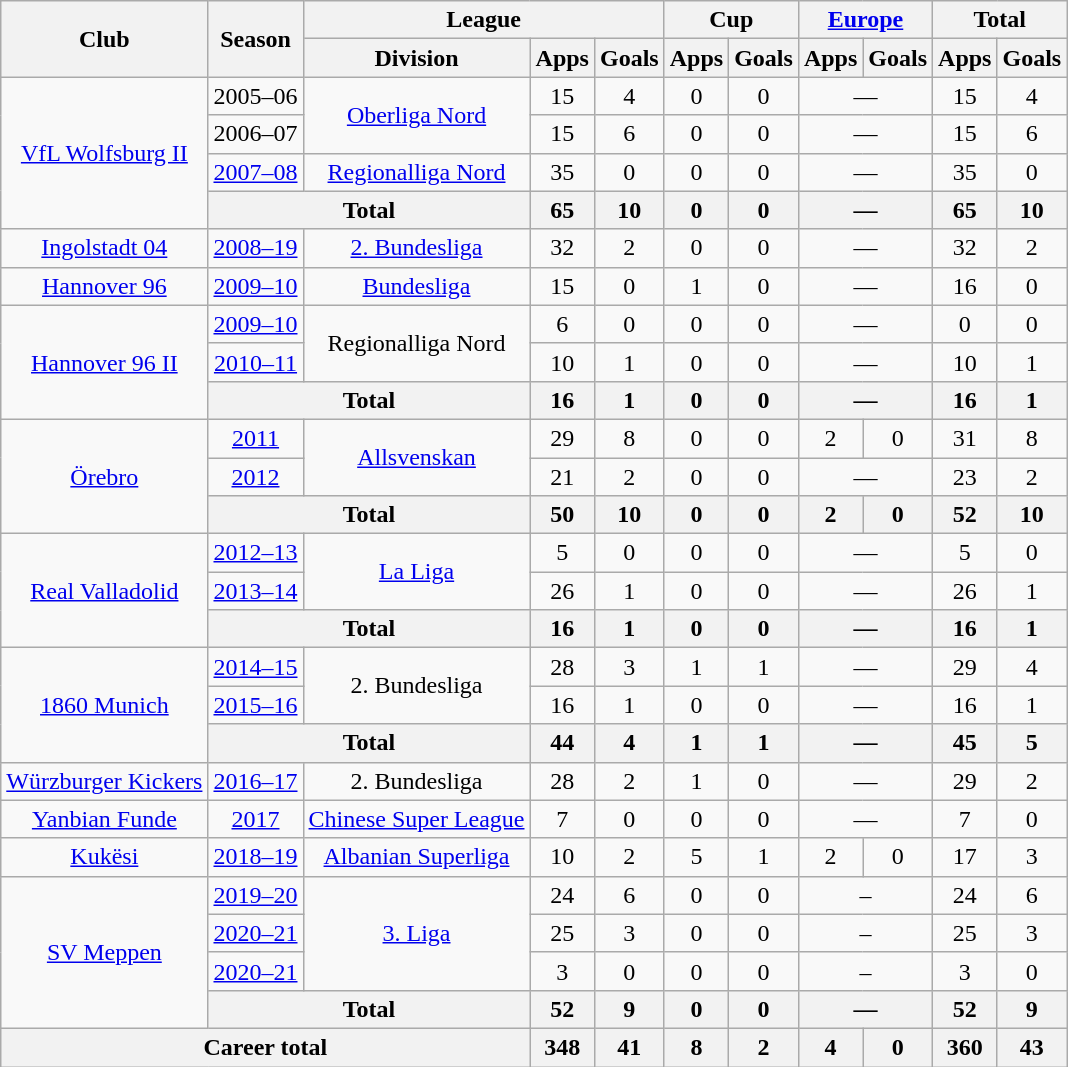<table class="wikitable" style="text-align: center">
<tr>
<th rowspan="2">Club</th>
<th rowspan="2">Season</th>
<th colspan="3">League</th>
<th colspan="2">Cup</th>
<th colspan="2"><a href='#'>Europe</a></th>
<th colspan="2">Total</th>
</tr>
<tr>
<th>Division</th>
<th>Apps</th>
<th>Goals</th>
<th>Apps</th>
<th>Goals</th>
<th>Apps</th>
<th>Goals</th>
<th>Apps</th>
<th>Goals</th>
</tr>
<tr>
<td rowspan="4"><a href='#'>VfL Wolfsburg II</a></td>
<td>2005–06</td>
<td rowspan="2"><a href='#'>Oberliga Nord</a></td>
<td>15</td>
<td>4</td>
<td>0</td>
<td>0</td>
<td colspan="2">—</td>
<td>15</td>
<td>4</td>
</tr>
<tr>
<td>2006–07</td>
<td>15</td>
<td>6</td>
<td>0</td>
<td>0</td>
<td colspan="2">—</td>
<td>15</td>
<td>6</td>
</tr>
<tr>
<td><a href='#'>2007–08</a></td>
<td><a href='#'>Regionalliga Nord</a></td>
<td>35</td>
<td>0</td>
<td>0</td>
<td>0</td>
<td colspan="2">—</td>
<td>35</td>
<td>0</td>
</tr>
<tr>
<th colspan="2">Total</th>
<th>65</th>
<th>10</th>
<th>0</th>
<th>0</th>
<th colspan="2">—</th>
<th>65</th>
<th>10</th>
</tr>
<tr>
<td><a href='#'>Ingolstadt 04</a></td>
<td><a href='#'>2008–19</a></td>
<td><a href='#'>2. Bundesliga</a></td>
<td>32</td>
<td>2</td>
<td>0</td>
<td>0</td>
<td colspan="2">—</td>
<td>32</td>
<td>2</td>
</tr>
<tr>
<td><a href='#'>Hannover 96</a></td>
<td><a href='#'>2009–10</a></td>
<td><a href='#'>Bundesliga</a></td>
<td>15</td>
<td>0</td>
<td>1</td>
<td>0</td>
<td colspan="2">—</td>
<td>16</td>
<td>0</td>
</tr>
<tr>
<td rowspan="3"><a href='#'>Hannover 96 II</a></td>
<td><a href='#'>2009–10</a></td>
<td rowspan="2">Regionalliga Nord</td>
<td>6</td>
<td>0</td>
<td>0</td>
<td>0</td>
<td colspan="2">—</td>
<td>0</td>
<td>0</td>
</tr>
<tr>
<td><a href='#'>2010–11</a></td>
<td>10</td>
<td>1</td>
<td>0</td>
<td>0</td>
<td colspan="2">—</td>
<td>10</td>
<td>1</td>
</tr>
<tr>
<th colspan="2">Total</th>
<th>16</th>
<th>1</th>
<th>0</th>
<th>0</th>
<th colspan="2">—</th>
<th>16</th>
<th>1</th>
</tr>
<tr>
<td rowspan="3"><a href='#'>Örebro</a></td>
<td><a href='#'>2011</a></td>
<td rowspan="2"><a href='#'>Allsvenskan</a></td>
<td>29</td>
<td>8</td>
<td>0</td>
<td>0</td>
<td>2</td>
<td>0</td>
<td>31</td>
<td>8</td>
</tr>
<tr>
<td><a href='#'>2012</a></td>
<td>21</td>
<td>2</td>
<td>0</td>
<td>0</td>
<td colspan="2">—</td>
<td>23</td>
<td>2</td>
</tr>
<tr>
<th colspan="2">Total</th>
<th>50</th>
<th>10</th>
<th>0</th>
<th>0</th>
<th>2</th>
<th>0</th>
<th>52</th>
<th>10</th>
</tr>
<tr>
<td rowspan="3"><a href='#'>Real Valladolid</a></td>
<td><a href='#'>2012–13</a></td>
<td rowspan="2"><a href='#'>La Liga</a></td>
<td>5</td>
<td>0</td>
<td>0</td>
<td>0</td>
<td colspan="2">—</td>
<td>5</td>
<td>0</td>
</tr>
<tr>
<td><a href='#'>2013–14</a></td>
<td>26</td>
<td>1</td>
<td>0</td>
<td>0</td>
<td colspan="2">—</td>
<td>26</td>
<td>1</td>
</tr>
<tr>
<th colspan="2">Total</th>
<th>16</th>
<th>1</th>
<th>0</th>
<th>0</th>
<th colspan="2">—</th>
<th>16</th>
<th>1</th>
</tr>
<tr>
<td rowspan="3"><a href='#'>1860 Munich</a></td>
<td><a href='#'>2014–15</a></td>
<td rowspan="2">2. Bundesliga</td>
<td>28</td>
<td>3</td>
<td>1</td>
<td>1</td>
<td colspan="2">—</td>
<td>29</td>
<td>4</td>
</tr>
<tr>
<td><a href='#'>2015–16</a></td>
<td>16</td>
<td>1</td>
<td>0</td>
<td>0</td>
<td colspan="2">—</td>
<td>16</td>
<td>1</td>
</tr>
<tr>
<th colspan="2">Total</th>
<th>44</th>
<th>4</th>
<th>1</th>
<th>1</th>
<th colspan="2">—</th>
<th>45</th>
<th>5</th>
</tr>
<tr>
<td><a href='#'>Würzburger Kickers</a></td>
<td><a href='#'>2016–17</a></td>
<td>2. Bundesliga</td>
<td>28</td>
<td>2</td>
<td>1</td>
<td>0</td>
<td colspan="2">—</td>
<td>29</td>
<td>2</td>
</tr>
<tr>
<td><a href='#'>Yanbian Funde</a></td>
<td><a href='#'>2017</a></td>
<td><a href='#'>Chinese Super League</a></td>
<td>7</td>
<td>0</td>
<td>0</td>
<td>0</td>
<td colspan="2">—</td>
<td>7</td>
<td>0</td>
</tr>
<tr>
<td><a href='#'>Kukësi</a></td>
<td><a href='#'>2018–19</a></td>
<td><a href='#'>Albanian Superliga</a></td>
<td>10</td>
<td>2</td>
<td>5</td>
<td>1</td>
<td>2</td>
<td>0</td>
<td>17</td>
<td>3</td>
</tr>
<tr>
<td rowspan="4"><a href='#'>SV Meppen</a></td>
<td><a href='#'>2019–20</a></td>
<td rowspan="3"><a href='#'>3. Liga</a></td>
<td>24</td>
<td>6</td>
<td>0</td>
<td>0</td>
<td colspan="2">–</td>
<td>24</td>
<td>6</td>
</tr>
<tr>
<td><a href='#'>2020–21</a></td>
<td>25</td>
<td>3</td>
<td>0</td>
<td>0</td>
<td colspan="2">–</td>
<td>25</td>
<td>3</td>
</tr>
<tr>
<td><a href='#'>2020–21</a></td>
<td>3</td>
<td>0</td>
<td>0</td>
<td>0</td>
<td colspan="2">–</td>
<td>3</td>
<td>0</td>
</tr>
<tr>
<th colspan="2">Total</th>
<th>52</th>
<th>9</th>
<th>0</th>
<th>0</th>
<th colspan="2">—</th>
<th>52</th>
<th>9</th>
</tr>
<tr>
<th colspan="3">Career total</th>
<th>348</th>
<th>41</th>
<th>8</th>
<th>2</th>
<th>4</th>
<th>0</th>
<th>360</th>
<th>43</th>
</tr>
</table>
